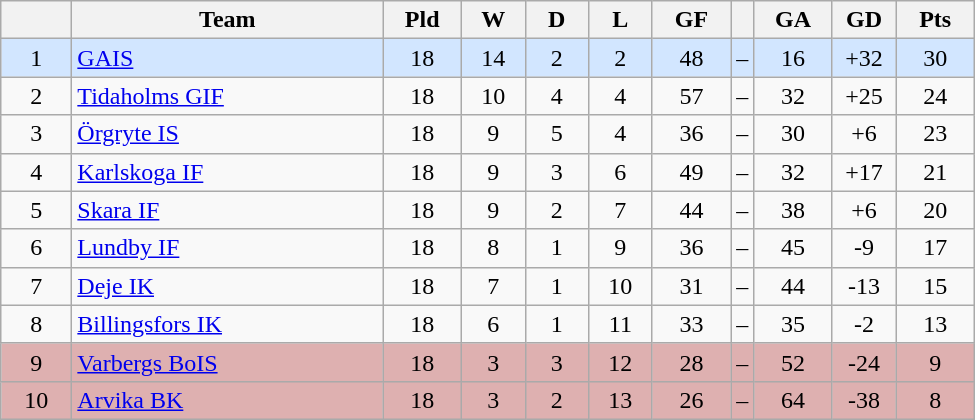<table class="wikitable" style="text-align: center;">
<tr>
<th style="width: 40px;"></th>
<th style="width: 200px;">Team</th>
<th style="width: 45px;">Pld</th>
<th style="width: 35px;">W</th>
<th style="width: 35px;">D</th>
<th style="width: 35px;">L</th>
<th style="width: 45px;">GF</th>
<th></th>
<th style="width: 45px;">GA</th>
<th style="width: 35px;">GD</th>
<th style="width: 45px;">Pts</th>
</tr>
<tr style="background: #d2e6ff">
<td>1</td>
<td style="text-align: left;"><a href='#'>GAIS</a></td>
<td>18</td>
<td>14</td>
<td>2</td>
<td>2</td>
<td>48</td>
<td>–</td>
<td>16</td>
<td>+32</td>
<td>30</td>
</tr>
<tr>
<td>2</td>
<td style="text-align: left;"><a href='#'>Tidaholms GIF</a></td>
<td>18</td>
<td>10</td>
<td>4</td>
<td>4</td>
<td>57</td>
<td>–</td>
<td>32</td>
<td>+25</td>
<td>24</td>
</tr>
<tr>
<td>3</td>
<td style="text-align: left;"><a href='#'>Örgryte IS</a></td>
<td>18</td>
<td>9</td>
<td>5</td>
<td>4</td>
<td>36</td>
<td>–</td>
<td>30</td>
<td>+6</td>
<td>23</td>
</tr>
<tr>
<td>4</td>
<td style="text-align: left;"><a href='#'>Karlskoga IF</a></td>
<td>18</td>
<td>9</td>
<td>3</td>
<td>6</td>
<td>49</td>
<td>–</td>
<td>32</td>
<td>+17</td>
<td>21</td>
</tr>
<tr>
<td>5</td>
<td style="text-align: left;"><a href='#'>Skara IF</a></td>
<td>18</td>
<td>9</td>
<td>2</td>
<td>7</td>
<td>44</td>
<td>–</td>
<td>38</td>
<td>+6</td>
<td>20</td>
</tr>
<tr>
<td>6</td>
<td style="text-align: left;"><a href='#'>Lundby IF</a></td>
<td>18</td>
<td>8</td>
<td>1</td>
<td>9</td>
<td>36</td>
<td>–</td>
<td>45</td>
<td>-9</td>
<td>17</td>
</tr>
<tr>
<td>7</td>
<td style="text-align: left;"><a href='#'>Deje IK</a></td>
<td>18</td>
<td>7</td>
<td>1</td>
<td>10</td>
<td>31</td>
<td>–</td>
<td>44</td>
<td>-13</td>
<td>15</td>
</tr>
<tr>
<td>8</td>
<td style="text-align: left;"><a href='#'>Billingsfors IK</a></td>
<td>18</td>
<td>6</td>
<td>1</td>
<td>11</td>
<td>33</td>
<td>–</td>
<td>35</td>
<td>-2</td>
<td>13</td>
</tr>
<tr style="background: #deb0b0">
<td>9</td>
<td style="text-align: left;"><a href='#'>Varbergs BoIS</a></td>
<td>18</td>
<td>3</td>
<td>3</td>
<td>12</td>
<td>28</td>
<td>–</td>
<td>52</td>
<td>-24</td>
<td>9</td>
</tr>
<tr style="background: #deb0b0">
<td>10</td>
<td style="text-align: left;"><a href='#'>Arvika BK</a></td>
<td>18</td>
<td>3</td>
<td>2</td>
<td>13</td>
<td>26</td>
<td>–</td>
<td>64</td>
<td>-38</td>
<td>8</td>
</tr>
</table>
